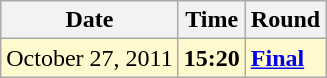<table class="wikitable">
<tr>
<th>Date</th>
<th>Time</th>
<th>Round</th>
</tr>
<tr style=background:lemonchiffon>
<td>October 27, 2011</td>
<td><strong>15:20</strong></td>
<td><strong><a href='#'>Final</a></strong></td>
</tr>
</table>
